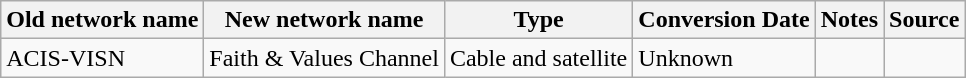<table class="wikitable">
<tr>
<th>Old network name</th>
<th>New network name</th>
<th>Type</th>
<th>Conversion Date</th>
<th>Notes</th>
<th>Source</th>
</tr>
<tr>
<td>ACIS-VISN</td>
<td>Faith & Values Channel</td>
<td>Cable and satellite</td>
<td>Unknown</td>
<td></td>
<td></td>
</tr>
</table>
